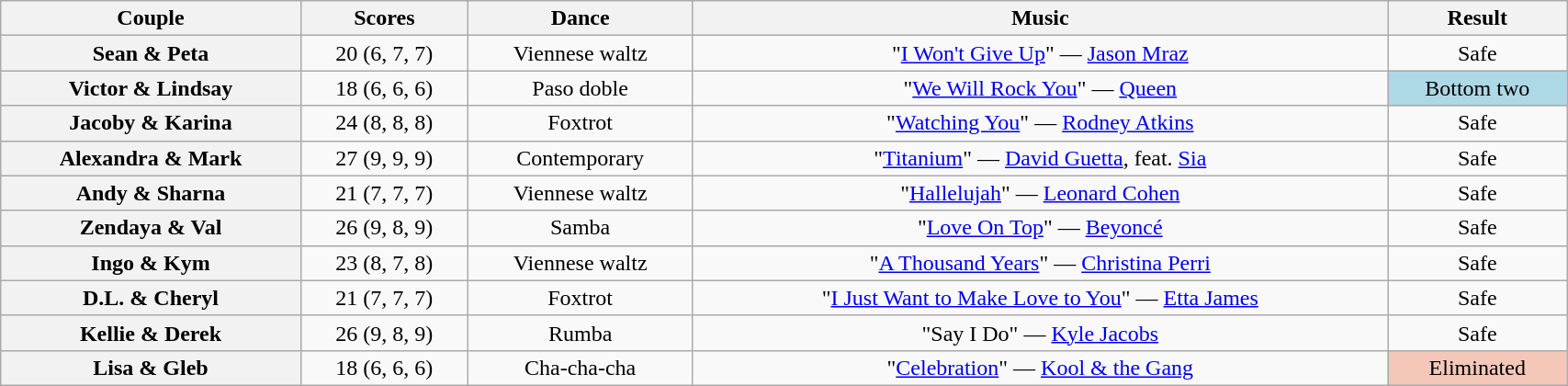<table class="wikitable sortable" style="text-align:center; width:90%">
<tr>
<th scope="col">Couple</th>
<th scope="col">Scores</th>
<th scope="col" class="unsortable">Dance</th>
<th scope="col" class="unsortable">Music</th>
<th scope="col" class="unsortable">Result</th>
</tr>
<tr>
<th scope="row">Sean & Peta</th>
<td>20 (6, 7, 7)</td>
<td>Viennese waltz</td>
<td>"<a href='#'>I Won't Give Up</a>" — <a href='#'>Jason Mraz</a></td>
<td>Safe</td>
</tr>
<tr>
<th scope="row">Victor & Lindsay</th>
<td>18 (6, 6, 6)</td>
<td>Paso doble</td>
<td>"<a href='#'>We Will Rock You</a>" — <a href='#'>Queen</a></td>
<td bgcolor=lightblue>Bottom two</td>
</tr>
<tr>
<th scope="row">Jacoby & Karina</th>
<td>24 (8, 8, 8)</td>
<td>Foxtrot</td>
<td>"<a href='#'>Watching You</a>" — <a href='#'>Rodney Atkins</a></td>
<td>Safe</td>
</tr>
<tr>
<th scope="row">Alexandra & Mark</th>
<td>27 (9, 9, 9)</td>
<td>Contemporary</td>
<td>"<a href='#'>Titanium</a>" — <a href='#'>David Guetta</a>, feat. <a href='#'>Sia</a></td>
<td>Safe</td>
</tr>
<tr>
<th scope="row">Andy & Sharna</th>
<td>21 (7, 7, 7)</td>
<td>Viennese waltz</td>
<td>"<a href='#'>Hallelujah</a>" — <a href='#'>Leonard Cohen</a></td>
<td>Safe</td>
</tr>
<tr>
<th scope="row">Zendaya & Val</th>
<td>26 (9, 8, 9)</td>
<td>Samba</td>
<td>"<a href='#'>Love On Top</a>" — <a href='#'>Beyoncé</a></td>
<td>Safe</td>
</tr>
<tr>
<th scope="row">Ingo & Kym</th>
<td>23 (8, 7, 8)</td>
<td>Viennese waltz</td>
<td>"<a href='#'>A Thousand Years</a>" — <a href='#'>Christina Perri</a></td>
<td>Safe</td>
</tr>
<tr>
<th scope="row">D.L. & Cheryl</th>
<td>21 (7, 7, 7)</td>
<td>Foxtrot</td>
<td>"<a href='#'>I Just Want to Make Love to You</a>" — <a href='#'>Etta James</a></td>
<td>Safe</td>
</tr>
<tr>
<th scope="row">Kellie & Derek</th>
<td>26 (9, 8, 9)</td>
<td>Rumba</td>
<td>"Say I Do" — <a href='#'>Kyle Jacobs</a></td>
<td>Safe</td>
</tr>
<tr>
<th scope="row">Lisa & Gleb</th>
<td>18 (6, 6, 6)</td>
<td>Cha-cha-cha</td>
<td>"<a href='#'>Celebration</a>" — <a href='#'>Kool & the Gang</a></td>
<td bgcolor=f4c7b8>Eliminated</td>
</tr>
</table>
